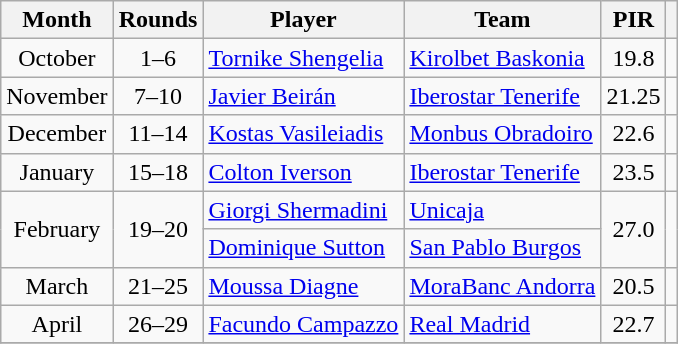<table class="wikitable sortable" style="text-align: center;">
<tr>
<th>Month</th>
<th>Rounds</th>
<th>Player</th>
<th>Team</th>
<th>PIR</th>
<th></th>
</tr>
<tr>
<td>October</td>
<td>1–6</td>
<td align="left"> <a href='#'>Tornike Shengelia</a></td>
<td align="left"><a href='#'>Kirolbet Baskonia</a></td>
<td>19.8</td>
<td></td>
</tr>
<tr>
<td>November</td>
<td>7–10</td>
<td align="left"> <a href='#'>Javier Beirán</a></td>
<td align="left"><a href='#'>Iberostar Tenerife</a></td>
<td>21.25</td>
<td></td>
</tr>
<tr>
<td>December</td>
<td>11–14</td>
<td align="left"> <a href='#'>Kostas Vasileiadis</a></td>
<td align="left"><a href='#'>Monbus Obradoiro</a></td>
<td>22.6</td>
<td></td>
</tr>
<tr>
<td>January</td>
<td>15–18</td>
<td align="left"> <a href='#'>Colton Iverson</a></td>
<td align="left"><a href='#'>Iberostar Tenerife</a></td>
<td>23.5</td>
<td></td>
</tr>
<tr>
<td rowspan=2>February</td>
<td rowspan=2>19–20</td>
<td align="left"> <a href='#'>Giorgi Shermadini</a></td>
<td align="left"><a href='#'>Unicaja</a></td>
<td rowspan=2>27.0</td>
<td rowspan=2></td>
</tr>
<tr>
<td align="left"> <a href='#'>Dominique Sutton</a></td>
<td align="left"><a href='#'>San Pablo Burgos</a></td>
</tr>
<tr>
<td>March</td>
<td>21–25</td>
<td align="left"> <a href='#'>Moussa Diagne</a></td>
<td align="left"><a href='#'>MoraBanc Andorra</a></td>
<td>20.5</td>
<td></td>
</tr>
<tr>
<td>April</td>
<td>26–29</td>
<td align="left"> <a href='#'>Facundo Campazzo</a></td>
<td align="left"><a href='#'>Real Madrid</a></td>
<td>22.7</td>
<td></td>
</tr>
<tr>
</tr>
</table>
